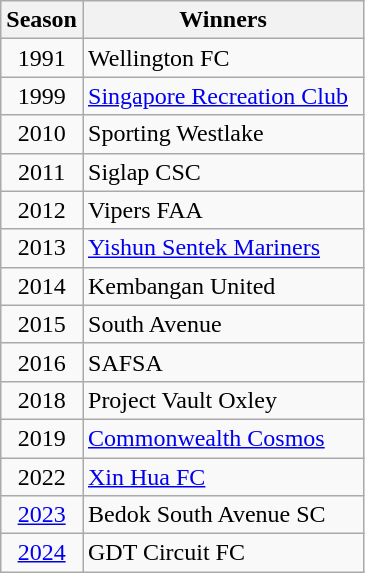<table class="wikitable" style="text-align:center">
<tr>
<th width='25'>Season</th>
<th width='180'>Winners</th>
</tr>
<tr>
<td>1991</td>
<td align='left'>Wellington FC</td>
</tr>
<tr>
<td>1999</td>
<td align='left'><a href='#'>Singapore Recreation Club</a></td>
</tr>
<tr>
<td>2010</td>
<td align='left'>Sporting Westlake</td>
</tr>
<tr>
<td>2011</td>
<td align='left'>Siglap CSC</td>
</tr>
<tr>
<td>2012</td>
<td align='left'>Vipers FAA</td>
</tr>
<tr>
<td>2013</td>
<td align='left'><a href='#'>Yishun Sentek Mariners</a></td>
</tr>
<tr>
<td>2014</td>
<td align='left'>Kembangan United</td>
</tr>
<tr>
<td>2015</td>
<td align='left'>South Avenue</td>
</tr>
<tr>
<td>2016</td>
<td align='left'>SAFSA</td>
</tr>
<tr>
<td>2018</td>
<td align= 'left'>Project Vault Oxley</td>
</tr>
<tr>
<td>2019</td>
<td align= 'left'><a href='#'>Commonwealth Cosmos</a></td>
</tr>
<tr>
<td>2022</td>
<td align= 'left'><a href='#'>Xin Hua FC</a></td>
</tr>
<tr>
<td><a href='#'>2023</a></td>
<td align= 'left'>Bedok South Avenue SC</td>
</tr>
<tr>
<td><a href='#'>2024</a></td>
<td align= 'left'>GDT Circuit FC</td>
</tr>
</table>
